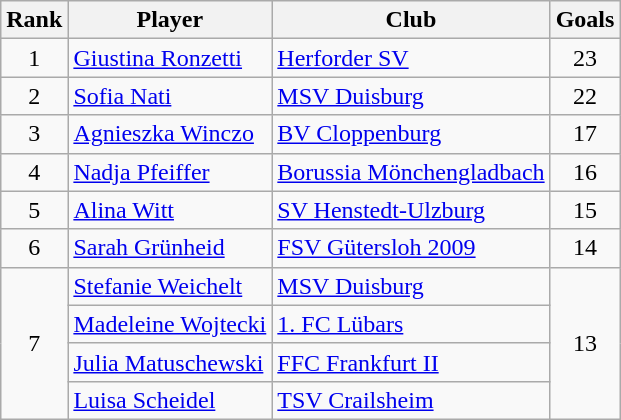<table class="wikitable" style="text-align:center">
<tr>
<th>Rank</th>
<th>Player</th>
<th>Club</th>
<th>Goals</th>
</tr>
<tr>
<td>1</td>
<td align="left"> <a href='#'>Giustina Ronzetti</a></td>
<td align="left"><a href='#'>Herforder SV</a></td>
<td>23</td>
</tr>
<tr>
<td>2</td>
<td align="left"> <a href='#'>Sofia Nati</a></td>
<td align="left"><a href='#'>MSV Duisburg</a></td>
<td>22</td>
</tr>
<tr>
<td>3</td>
<td align="left"> <a href='#'>Agnieszka Winczo</a></td>
<td align="left"><a href='#'>BV Cloppenburg</a></td>
<td>17</td>
</tr>
<tr>
<td>4</td>
<td align="left"> <a href='#'>Nadja Pfeiffer</a></td>
<td align="left"><a href='#'>Borussia Mönchengladbach</a></td>
<td>16</td>
</tr>
<tr>
<td>5</td>
<td align="left"> <a href='#'>Alina Witt</a></td>
<td align="left"><a href='#'>SV Henstedt-Ulzburg</a></td>
<td>15</td>
</tr>
<tr>
<td>6</td>
<td align="left"> <a href='#'>Sarah Grünheid</a></td>
<td align="left"><a href='#'>FSV Gütersloh 2009</a></td>
<td>14</td>
</tr>
<tr>
<td rowspan=4>7</td>
<td align="left"> <a href='#'>Stefanie Weichelt</a></td>
<td align="left"><a href='#'>MSV Duisburg</a></td>
<td rowspan=4>13</td>
</tr>
<tr>
<td align="left"> <a href='#'>Madeleine Wojtecki</a></td>
<td align="left"><a href='#'>1. FC Lübars</a></td>
</tr>
<tr>
<td align="left"> <a href='#'>Julia Matuschewski</a></td>
<td align="left"><a href='#'>FFC Frankfurt II</a></td>
</tr>
<tr>
<td align="left"> <a href='#'>Luisa Scheidel</a></td>
<td align="left"><a href='#'>TSV Crailsheim</a></td>
</tr>
</table>
